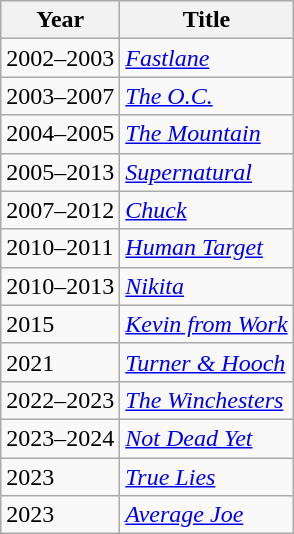<table class="wikitable">
<tr>
<th>Year</th>
<th>Title</th>
</tr>
<tr>
<td>2002–2003</td>
<td><em><a href='#'>Fastlane</a></em></td>
</tr>
<tr>
<td>2003–2007</td>
<td><em><a href='#'>The O.C.</a></em></td>
</tr>
<tr>
<td>2004–2005</td>
<td><em><a href='#'>The Mountain</a></em></td>
</tr>
<tr>
<td>2005–2013</td>
<td><em><a href='#'>Supernatural</a></em></td>
</tr>
<tr>
<td>2007–2012</td>
<td><em><a href='#'>Chuck</a></em></td>
</tr>
<tr>
<td>2010–2011</td>
<td><em><a href='#'>Human Target</a></em></td>
</tr>
<tr>
<td>2010–2013</td>
<td><em><a href='#'>Nikita</a></em></td>
</tr>
<tr>
<td>2015</td>
<td><em><a href='#'>Kevin from Work</a></em></td>
</tr>
<tr>
<td>2021</td>
<td><em><a href='#'>Turner & Hooch</a></em></td>
</tr>
<tr>
<td>2022–2023</td>
<td><em><a href='#'>The Winchesters</a></em></td>
</tr>
<tr>
<td>2023–2024</td>
<td><em><a href='#'>Not Dead Yet</a></em></td>
</tr>
<tr>
<td>2023</td>
<td><em><a href='#'>True Lies</a></em></td>
</tr>
<tr>
<td>2023</td>
<td><em><a href='#'>Average Joe</a></em></td>
</tr>
</table>
